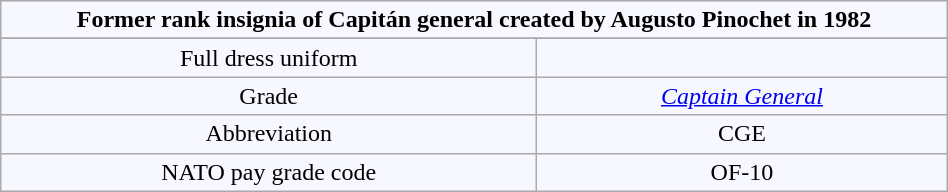<table class="wikitable" style="border:1px solid #8888aa; background-color:#f7f8ff; padding:5px; font-size:100%; margin: 0px 12px 12px 0px;width:50%">
<tr align=center>
<td colspan=2><strong>Former rank insignia of Capitán general created by Augusto Pinochet in 1982</strong></td>
</tr>
<tr bgcolor="#CCCCCC">
</tr>
<tr>
</tr>
<tr align="center">
<td>Full dress uniform</td>
<td align="center"></td>
</tr>
<tr align="center">
<td>Grade</td>
<td><em><a href='#'>Captain General</a></em></td>
</tr>
<tr align="center">
<td>Abbreviation</td>
<td>CGE</td>
</tr>
<tr align="center">
<td>NATO pay grade code</td>
<td>OF-10</td>
</tr>
</table>
